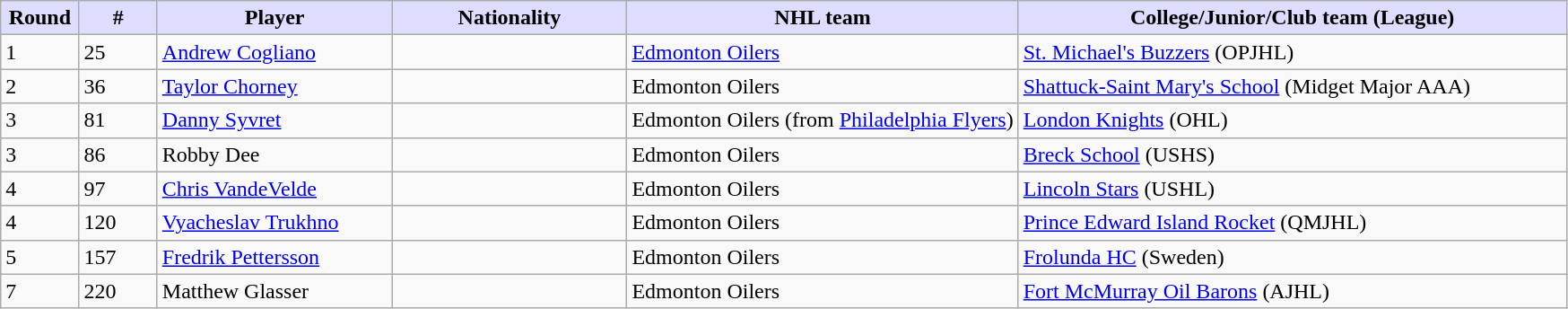<table class="wikitable">
<tr style="text-align:center;">
<th style="background:#ddf; width:5.0%;">Round</th>
<th style="background:#ddf; width:5.0%;">#</th>
<th style="background:#ddf; width:15.0%;">Player</th>
<th style="background:#ddf; width:15.0%;">Nationality</th>
<th style="background:#ddf; width:25.0%;">NHL team</th>
<th style="background:#ddf; width:55.0%;">College/Junior/Club team (League)</th>
</tr>
<tr>
<td>1</td>
<td>25</td>
<td><a href='#'>Andrew Cogliano</a></td>
<td></td>
<td><a href='#'>Edmonton Oilers</a></td>
<td><a href='#'>St. Michael's Buzzers</a> (OPJHL)</td>
</tr>
<tr>
<td>2</td>
<td>36</td>
<td><a href='#'>Taylor Chorney</a></td>
<td></td>
<td>Edmonton Oilers</td>
<td><a href='#'>Shattuck-Saint Mary's School</a> (Midget Major AAA)</td>
</tr>
<tr>
<td>3</td>
<td>81</td>
<td><a href='#'>Danny Syvret</a></td>
<td></td>
<td>Edmonton Oilers (from <a href='#'>Philadelphia Flyers</a>)</td>
<td><a href='#'>London Knights</a> (OHL)</td>
</tr>
<tr>
<td>3</td>
<td>86</td>
<td>Robby Dee</td>
<td></td>
<td>Edmonton Oilers</td>
<td><a href='#'>Breck School</a> (USHS)</td>
</tr>
<tr>
<td>4</td>
<td>97</td>
<td><a href='#'>Chris VandeVelde</a></td>
<td></td>
<td>Edmonton Oilers</td>
<td><a href='#'>Lincoln Stars</a> (USHL)</td>
</tr>
<tr>
<td>4</td>
<td>120</td>
<td><a href='#'>Vyacheslav Trukhno</a></td>
<td></td>
<td>Edmonton Oilers</td>
<td><a href='#'>Prince Edward Island Rocket</a> (QMJHL)</td>
</tr>
<tr>
<td>5</td>
<td>157</td>
<td><a href='#'>Fredrik Pettersson</a></td>
<td></td>
<td>Edmonton Oilers</td>
<td><a href='#'>Frolunda HC</a> (Sweden)</td>
</tr>
<tr>
<td>7</td>
<td>220</td>
<td>Matthew Glasser</td>
<td></td>
<td>Edmonton Oilers</td>
<td><a href='#'>Fort McMurray Oil Barons</a> (AJHL)</td>
</tr>
</table>
